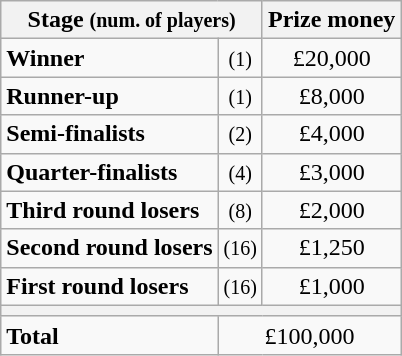<table class="wikitable">
<tr>
<th colspan=2>Stage <small>(num. of players)</small></th>
<th>Prize money</th>
</tr>
<tr>
<td><strong>Winner</strong></td>
<td align=center><small>(1)</small></td>
<td align=center>£20,000</td>
</tr>
<tr>
<td><strong>Runner-up</strong></td>
<td align=center><small>(1)</small></td>
<td align=center>£8,000</td>
</tr>
<tr>
<td><strong>Semi-finalists</strong></td>
<td align=center><small>(2)</small></td>
<td align=center>£4,000</td>
</tr>
<tr>
<td><strong>Quarter-finalists</strong></td>
<td align=center><small>(4)</small></td>
<td align=center>£3,000</td>
</tr>
<tr>
<td><strong>Third round losers</strong></td>
<td align=center><small>(8)</small></td>
<td align=center>£2,000</td>
</tr>
<tr>
<td><strong>Second round losers</strong></td>
<td align=center><small>(16)</small></td>
<td align=center>£1,250</td>
</tr>
<tr>
<td><strong>First round losers</strong></td>
<td align=center><small>(16)</small></td>
<td align=center>£1,000</td>
</tr>
<tr>
<th colspan=3></th>
</tr>
<tr>
<td><strong>Total</strong></td>
<td align=center colspan=2>£100,000</td>
</tr>
</table>
